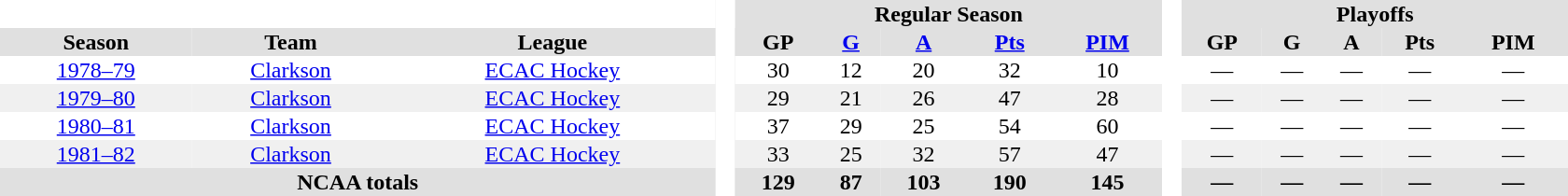<table border="0" cellpadding="1" cellspacing="0" style="text-align:center; width:70em">
<tr bgcolor="#e0e0e0">
<th colspan="3"  bgcolor="#ffffff"> </th>
<th rowspan="99" bgcolor="#ffffff"> </th>
<th colspan="5">Regular Season</th>
<th rowspan="99" bgcolor="#ffffff"> </th>
<th colspan="5">Playoffs</th>
</tr>
<tr bgcolor="#e0e0e0">
<th>Season</th>
<th>Team</th>
<th>League</th>
<th>GP</th>
<th><a href='#'>G</a></th>
<th><a href='#'>A</a></th>
<th><a href='#'>Pts</a></th>
<th><a href='#'>PIM</a></th>
<th>GP</th>
<th>G</th>
<th>A</th>
<th>Pts</th>
<th>PIM</th>
</tr>
<tr>
<td><a href='#'>1978–79</a></td>
<td><a href='#'>Clarkson</a></td>
<td><a href='#'>ECAC Hockey</a></td>
<td>30</td>
<td>12</td>
<td>20</td>
<td>32</td>
<td>10</td>
<td>—</td>
<td>—</td>
<td>—</td>
<td>—</td>
<td>—</td>
</tr>
<tr bgcolor="f0f0f0">
<td><a href='#'>1979–80</a></td>
<td><a href='#'>Clarkson</a></td>
<td><a href='#'>ECAC Hockey</a></td>
<td>29</td>
<td>21</td>
<td>26</td>
<td>47</td>
<td>28</td>
<td>—</td>
<td>—</td>
<td>—</td>
<td>—</td>
<td>—</td>
</tr>
<tr>
<td><a href='#'>1980–81</a></td>
<td><a href='#'>Clarkson</a></td>
<td><a href='#'>ECAC Hockey</a></td>
<td>37</td>
<td>29</td>
<td>25</td>
<td>54</td>
<td>60</td>
<td>—</td>
<td>—</td>
<td>—</td>
<td>—</td>
<td>—</td>
</tr>
<tr bgcolor="f0f0f0">
<td><a href='#'>1981–82</a></td>
<td><a href='#'>Clarkson</a></td>
<td><a href='#'>ECAC Hockey</a></td>
<td>33</td>
<td>25</td>
<td>32</td>
<td>57</td>
<td>47</td>
<td>—</td>
<td>—</td>
<td>—</td>
<td>—</td>
<td>—</td>
</tr>
<tr bgcolor="#e0e0e0">
<th colspan="3">NCAA totals</th>
<th>129</th>
<th>87</th>
<th>103</th>
<th>190</th>
<th>145</th>
<th>—</th>
<th>—</th>
<th>—</th>
<th>—</th>
<th>—</th>
</tr>
</table>
